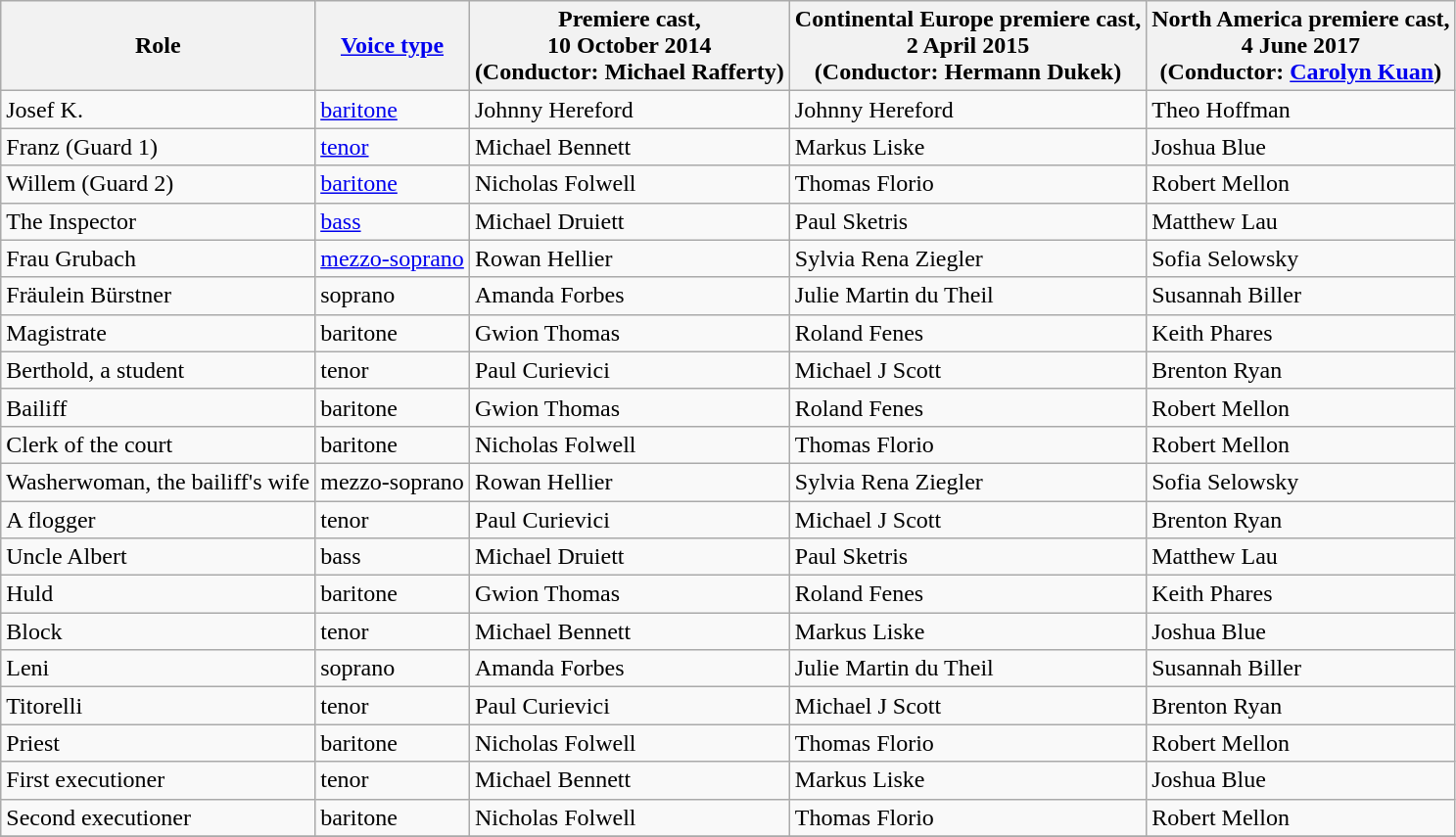<table class="wikitable">
<tr>
<th>Role</th>
<th><a href='#'>Voice type</a></th>
<th>Premiere cast,<br>10 October 2014<br>(Conductor: Michael Rafferty)</th>
<th>Continental Europe premiere cast,<br>2 April 2015<br>(Conductor: Hermann Dukek)</th>
<th>North America premiere cast,<br>4 June 2017<br>(Conductor: <a href='#'>Carolyn Kuan</a>)</th>
</tr>
<tr>
<td>Josef K.</td>
<td><a href='#'>baritone</a></td>
<td>Johnny Hereford</td>
<td>Johnny Hereford</td>
<td>Theo Hoffman</td>
</tr>
<tr>
<td>Franz (Guard 1)</td>
<td><a href='#'>tenor</a></td>
<td>Michael Bennett</td>
<td>Markus Liske</td>
<td>Joshua Blue</td>
</tr>
<tr>
<td>Willem (Guard 2)</td>
<td><a href='#'>baritone</a></td>
<td>Nicholas Folwell</td>
<td>Thomas Florio</td>
<td>Robert Mellon</td>
</tr>
<tr>
<td>The Inspector</td>
<td><a href='#'>bass</a></td>
<td>Michael Druiett</td>
<td>Paul Sketris</td>
<td>Matthew Lau</td>
</tr>
<tr>
<td>Frau Grubach</td>
<td><a href='#'>mezzo-soprano</a></td>
<td>Rowan Hellier</td>
<td>Sylvia Rena Ziegler</td>
<td>Sofia Selowsky</td>
</tr>
<tr>
<td>Fräulein Bürstner</td>
<td>soprano</td>
<td>Amanda Forbes</td>
<td>Julie Martin du Theil</td>
<td>Susannah Biller</td>
</tr>
<tr>
<td>Magistrate</td>
<td>baritone</td>
<td>Gwion Thomas</td>
<td>Roland Fenes</td>
<td>Keith Phares</td>
</tr>
<tr>
<td>Berthold, a student</td>
<td>tenor</td>
<td>Paul Curievici</td>
<td>Michael J Scott</td>
<td>Brenton Ryan</td>
</tr>
<tr>
<td>Bailiff</td>
<td>baritone</td>
<td>Gwion Thomas</td>
<td>Roland Fenes</td>
<td>Robert Mellon</td>
</tr>
<tr>
<td>Clerk of the court</td>
<td>baritone</td>
<td>Nicholas Folwell</td>
<td>Thomas Florio</td>
<td>Robert Mellon</td>
</tr>
<tr>
<td>Washerwoman, the bailiff's wife</td>
<td>mezzo-soprano</td>
<td>Rowan Hellier</td>
<td>Sylvia Rena Ziegler</td>
<td>Sofia Selowsky</td>
</tr>
<tr>
<td>A flogger</td>
<td>tenor</td>
<td>Paul Curievici</td>
<td>Michael J Scott</td>
<td>Brenton Ryan</td>
</tr>
<tr>
<td>Uncle Albert</td>
<td>bass</td>
<td>Michael Druiett</td>
<td>Paul Sketris</td>
<td>Matthew Lau</td>
</tr>
<tr>
<td>Huld</td>
<td>baritone</td>
<td>Gwion Thomas</td>
<td>Roland Fenes</td>
<td>Keith Phares</td>
</tr>
<tr>
<td>Block</td>
<td>tenor</td>
<td>Michael Bennett</td>
<td>Markus Liske</td>
<td>Joshua Blue</td>
</tr>
<tr>
<td>Leni</td>
<td>soprano</td>
<td>Amanda Forbes</td>
<td>Julie Martin du Theil</td>
<td>Susannah Biller</td>
</tr>
<tr>
<td>Titorelli</td>
<td>tenor</td>
<td>Paul Curievici</td>
<td>Michael J Scott</td>
<td>Brenton Ryan</td>
</tr>
<tr>
<td>Priest</td>
<td>baritone</td>
<td>Nicholas Folwell</td>
<td>Thomas Florio</td>
<td>Robert Mellon</td>
</tr>
<tr>
<td>First executioner</td>
<td>tenor</td>
<td>Michael Bennett</td>
<td>Markus Liske</td>
<td>Joshua Blue</td>
</tr>
<tr>
<td>Second executioner</td>
<td>baritone</td>
<td>Nicholas Folwell</td>
<td>Thomas Florio</td>
<td>Robert Mellon</td>
</tr>
<tr>
</tr>
</table>
